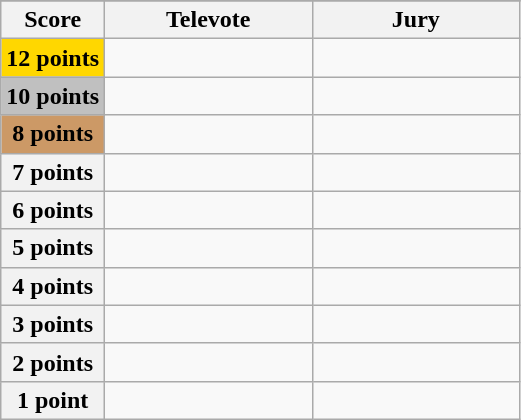<table class="wikitable">
<tr>
</tr>
<tr>
<th scope="col" width="20%">Score</th>
<th scope="col" width="40%">Televote</th>
<th scope="col" width="40%">Jury</th>
</tr>
<tr>
<th scope="row" style="background:gold">12 points</th>
<td></td>
<td></td>
</tr>
<tr>
<th scope="row" style="background:silver">10 points</th>
<td></td>
<td></td>
</tr>
<tr>
<th scope="row" style="background:#CC9966">8 points</th>
<td></td>
<td></td>
</tr>
<tr>
<th scope="row">7 points</th>
<td></td>
<td></td>
</tr>
<tr>
<th scope="row">6 points</th>
<td></td>
<td></td>
</tr>
<tr>
<th scope="row">5 points</th>
<td></td>
<td></td>
</tr>
<tr>
<th scope="row">4 points</th>
<td></td>
<td></td>
</tr>
<tr>
<th scope="row">3 points</th>
<td></td>
<td></td>
</tr>
<tr>
<th scope="row">2 points</th>
<td></td>
<td></td>
</tr>
<tr>
<th scope="row">1 point</th>
<td></td>
<td></td>
</tr>
</table>
